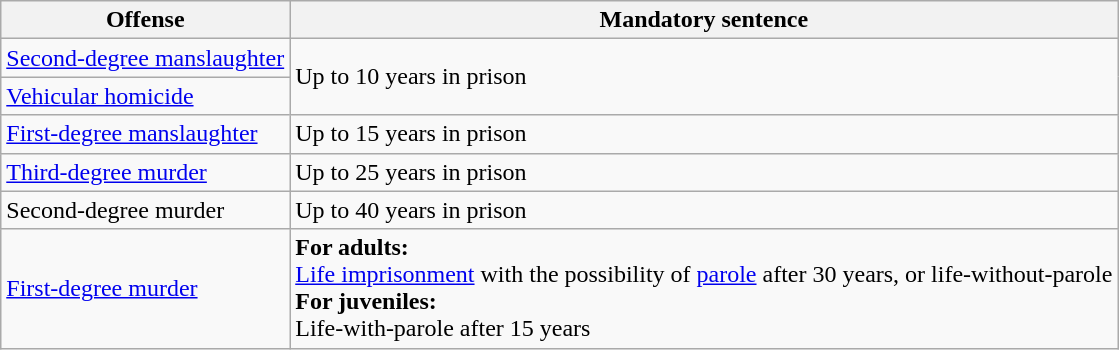<table class="wikitable">
<tr>
<th>Offense</th>
<th>Mandatory sentence</th>
</tr>
<tr>
<td><a href='#'>Second-degree manslaughter</a></td>
<td rowspan="2">Up to 10 years in prison</td>
</tr>
<tr>
<td><a href='#'>Vehicular homicide</a></td>
</tr>
<tr>
<td><a href='#'>First-degree manslaughter</a></td>
<td>Up to 15 years in prison</td>
</tr>
<tr>
<td><a href='#'>Third-degree murder</a></td>
<td>Up to 25 years in prison</td>
</tr>
<tr>
<td>Second-degree murder</td>
<td>Up to 40 years in prison</td>
</tr>
<tr>
<td><a href='#'>First-degree murder</a></td>
<td><strong>For adults:</strong><br><a href='#'>Life imprisonment</a> with the possibility of <a href='#'>parole</a> after 30 years, or life-without-parole<br><strong>For juveniles:</strong><br>Life-with-parole after 15 years</td>
</tr>
</table>
